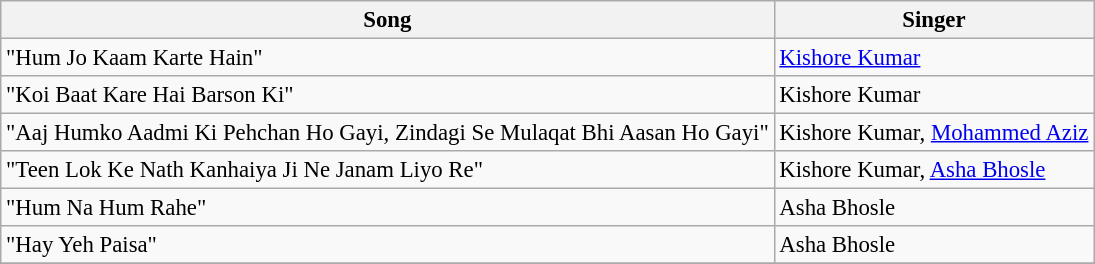<table class="wikitable" style="font-size:95%">
<tr>
<th>Song</th>
<th>Singer</th>
</tr>
<tr>
<td>"Hum Jo Kaam Karte Hain"</td>
<td><a href='#'>Kishore Kumar</a></td>
</tr>
<tr>
<td>"Koi Baat Kare Hai Barson Ki"</td>
<td>Kishore Kumar</td>
</tr>
<tr>
<td>"Aaj Humko Aadmi Ki Pehchan Ho Gayi, Zindagi Se Mulaqat Bhi Aasan Ho Gayi"</td>
<td>Kishore Kumar, <a href='#'>Mohammed Aziz</a></td>
</tr>
<tr>
<td>"Teen Lok Ke Nath Kanhaiya Ji Ne Janam Liyo Re"</td>
<td>Kishore Kumar, <a href='#'>Asha Bhosle</a></td>
</tr>
<tr>
<td>"Hum Na Hum Rahe"</td>
<td>Asha Bhosle</td>
</tr>
<tr>
<td>"Hay Yeh Paisa"</td>
<td>Asha Bhosle</td>
</tr>
<tr>
</tr>
</table>
